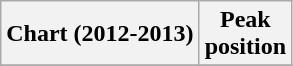<table class="wikitable plainrowheaders" style="text-align:center">
<tr>
<th scope="col">Chart (2012-2013)</th>
<th scope="col">Peak<br>position</th>
</tr>
<tr>
</tr>
</table>
